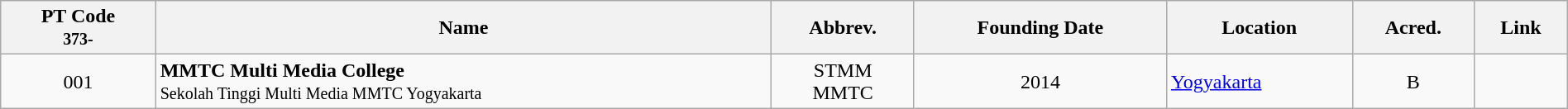<table class="wikitable sortable" style="width:100%; text-align:center;">
<tr>
<th>PT Code<br><small>373-</small></th>
<th>Name</th>
<th>Abbrev.</th>
<th data-sort-type="date">Founding  Date</th>
<th>Location</th>
<th>Acred.</th>
<th class="unsortable">Link</th>
</tr>
<tr>
<td>001</td>
<td style="text-align:left;"><strong>MMTC Multi Media College</strong><br><small>Sekolah Tinggi Multi Media MMTC Yogyakarta</small></td>
<td>STMM<br>MMTC</td>
<td>2014</td>
<td style="text-align:left;"><a href='#'>Yogyakarta</a></td>
<td>B</td>
<td></td>
</tr>
</table>
